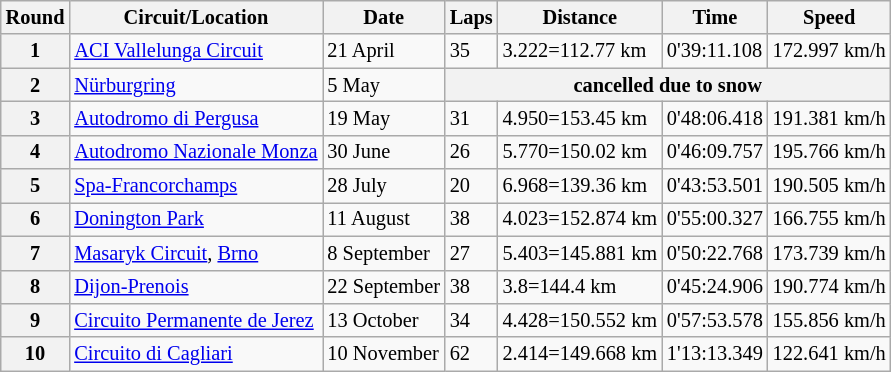<table class="wikitable" style="font-size: 85%;">
<tr>
<th>Round</th>
<th>Circuit/Location</th>
<th>Date</th>
<th>Laps</th>
<th>Distance</th>
<th>Time</th>
<th>Speed</th>
</tr>
<tr>
<th>1</th>
<td> <a href='#'>ACI Vallelunga Circuit</a></td>
<td>21 April</td>
<td>35</td>
<td>3.222=112.77 km</td>
<td>0'39:11.108</td>
<td>172.997 km/h</td>
</tr>
<tr>
<th>2</th>
<td> <a href='#'>Nürburgring</a></td>
<td>5 May</td>
<th colspan=4 align="center">cancelled due to snow</th>
</tr>
<tr>
<th>3</th>
<td> <a href='#'>Autodromo di Pergusa</a></td>
<td>19 May</td>
<td>31</td>
<td>4.950=153.45 km</td>
<td>0'48:06.418</td>
<td>191.381 km/h</td>
</tr>
<tr>
<th>4</th>
<td> <a href='#'>Autodromo Nazionale Monza</a></td>
<td>30 June</td>
<td>26</td>
<td>5.770=150.02 km</td>
<td>0'46:09.757</td>
<td>195.766 km/h</td>
</tr>
<tr>
<th>5</th>
<td> <a href='#'>Spa-Francorchamps</a></td>
<td>28 July</td>
<td>20</td>
<td>6.968=139.36 km</td>
<td>0'43:53.501</td>
<td>190.505 km/h</td>
</tr>
<tr>
<th>6</th>
<td>  <a href='#'>Donington Park</a></td>
<td>11 August</td>
<td>38</td>
<td>4.023=152.874 km</td>
<td>0'55:00.327</td>
<td>166.755 km/h</td>
</tr>
<tr>
<th>7</th>
<td> <a href='#'>Masaryk Circuit</a>, <a href='#'>Brno</a></td>
<td>8 September</td>
<td>27</td>
<td>5.403=145.881 km</td>
<td>0'50:22.768</td>
<td>173.739 km/h</td>
</tr>
<tr>
<th>8</th>
<td> <a href='#'>Dijon-Prenois</a></td>
<td nowrap>22 September</td>
<td>38</td>
<td>3.8=144.4 km</td>
<td>0'45:24.906</td>
<td>190.774 km/h</td>
</tr>
<tr>
<th>9</th>
<td nowrap> <a href='#'>Circuito Permanente de Jerez</a></td>
<td>13 October</td>
<td>34</td>
<td>4.428=150.552 km</td>
<td>0'57:53.578</td>
<td>155.856 km/h</td>
</tr>
<tr>
<th>10</th>
<td> <a href='#'>Circuito di Cagliari</a></td>
<td>10 November</td>
<td>62</td>
<td>2.414=149.668 km</td>
<td>1'13:13.349</td>
<td>122.641 km/h</td>
</tr>
</table>
